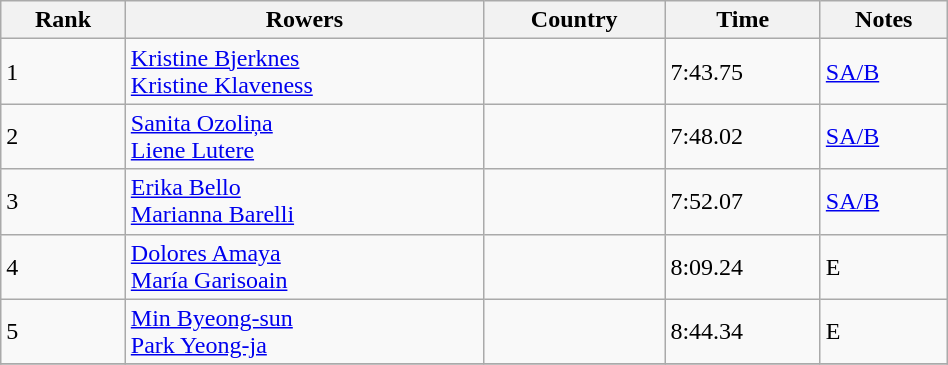<table class="wikitable" width=50%>
<tr>
<th>Rank</th>
<th>Rowers</th>
<th>Country</th>
<th>Time</th>
<th>Notes</th>
</tr>
<tr>
<td>1</td>
<td><a href='#'>Kristine Bjerknes</a><br><a href='#'>Kristine Klaveness</a></td>
<td></td>
<td>7:43.75</td>
<td><a href='#'>SA/B</a></td>
</tr>
<tr>
<td>2</td>
<td><a href='#'>Sanita Ozoliņa</a><br><a href='#'>Liene Lutere</a></td>
<td></td>
<td>7:48.02</td>
<td><a href='#'>SA/B</a></td>
</tr>
<tr>
<td>3</td>
<td><a href='#'>Erika Bello</a><br><a href='#'>Marianna Barelli</a></td>
<td></td>
<td>7:52.07</td>
<td><a href='#'>SA/B</a></td>
</tr>
<tr>
<td>4</td>
<td><a href='#'>Dolores Amaya</a><br><a href='#'>María Garisoain</a></td>
<td></td>
<td>8:09.24</td>
<td>E</td>
</tr>
<tr>
<td>5</td>
<td><a href='#'>Min Byeong-sun</a><br><a href='#'>Park Yeong-ja</a></td>
<td></td>
<td>8:44.34</td>
<td>E</td>
</tr>
<tr>
</tr>
</table>
